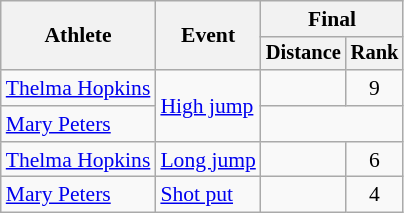<table class=wikitable style=font-size:90%>
<tr>
<th rowspan=2>Athlete</th>
<th rowspan=2>Event</th>
<th colspan=2>Final</th>
</tr>
<tr style=font-size:95%>
<th>Distance</th>
<th>Rank</th>
</tr>
<tr align=center>
<td align=left><a href='#'>Thelma Hopkins</a></td>
<td align=left rowspan=2><a href='#'>High jump</a></td>
<td></td>
<td>9</td>
</tr>
<tr align=center>
<td align=left><a href='#'>Mary Peters</a></td>
<td colspan=2></td>
</tr>
<tr align=center>
<td align=left><a href='#'>Thelma Hopkins</a></td>
<td align=left><a href='#'>Long jump</a></td>
<td></td>
<td>6</td>
</tr>
<tr align=center>
<td align=left><a href='#'>Mary Peters</a></td>
<td align=left><a href='#'>Shot put</a></td>
<td></td>
<td>4</td>
</tr>
</table>
